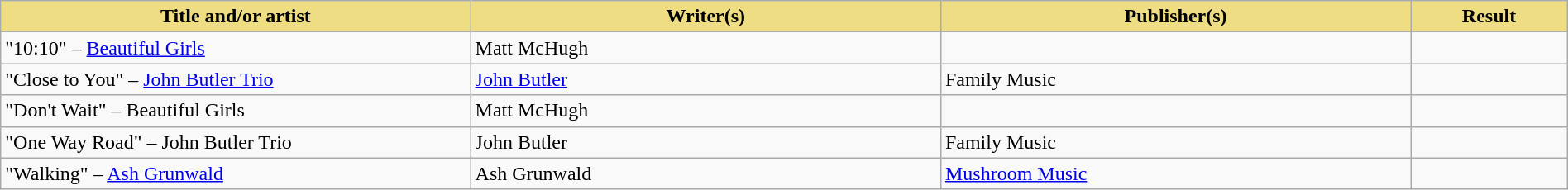<table class="wikitable" width=100%>
<tr>
<th style="width:30%;background:#EEDD82;">Title and/or artist</th>
<th style="width:30%;background:#EEDD82;">Writer(s)</th>
<th style="width:30%;background:#EEDD82;">Publisher(s)</th>
<th style="width:10%;background:#EEDD82;">Result</th>
</tr>
<tr>
<td>"10:10" – <a href='#'>Beautiful Girls</a></td>
<td>Matt McHugh</td>
<td></td>
<td></td>
</tr>
<tr>
<td>"Close to You" – <a href='#'>John Butler Trio</a></td>
<td><a href='#'>John Butler</a></td>
<td>Family Music</td>
<td></td>
</tr>
<tr>
<td>"Don't Wait" – Beautiful Girls</td>
<td>Matt McHugh</td>
<td></td>
<td></td>
</tr>
<tr>
<td>"One Way Road" – John Butler Trio</td>
<td>John Butler</td>
<td>Family Music</td>
<td></td>
</tr>
<tr>
<td>"Walking" – <a href='#'>Ash Grunwald</a></td>
<td>Ash Grunwald</td>
<td><a href='#'>Mushroom Music</a></td>
<td></td>
</tr>
</table>
